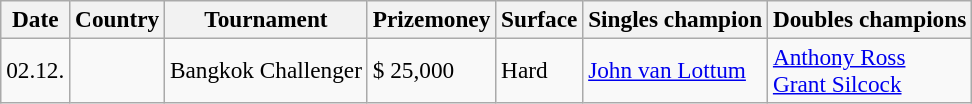<table class="sortable wikitable" style=font-size:97%>
<tr>
<th>Date</th>
<th>Country</th>
<th>Tournament</th>
<th>Prizemoney</th>
<th>Surface</th>
<th>Singles champion</th>
<th>Doubles champions</th>
</tr>
<tr>
<td>02.12.</td>
<td></td>
<td>Bangkok Challenger</td>
<td>$ 25,000</td>
<td>Hard</td>
<td> <a href='#'>John van Lottum</a></td>
<td> <a href='#'>Anthony Ross</a><br> <a href='#'>Grant Silcock</a></td>
</tr>
</table>
